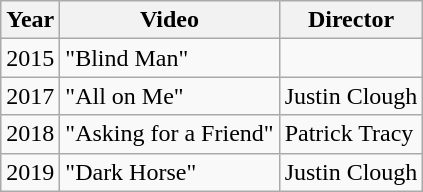<table class="wikitable">
<tr>
<th>Year</th>
<th>Video</th>
<th>Director</th>
</tr>
<tr>
<td>2015</td>
<td>"Blind Man"</td>
<td></td>
</tr>
<tr>
<td>2017</td>
<td>"All on Me"</td>
<td>Justin Clough</td>
</tr>
<tr>
<td>2018</td>
<td>"Asking for a Friend"</td>
<td>Patrick Tracy</td>
</tr>
<tr>
<td>2019</td>
<td>"Dark Horse"</td>
<td>Justin Clough</td>
</tr>
</table>
